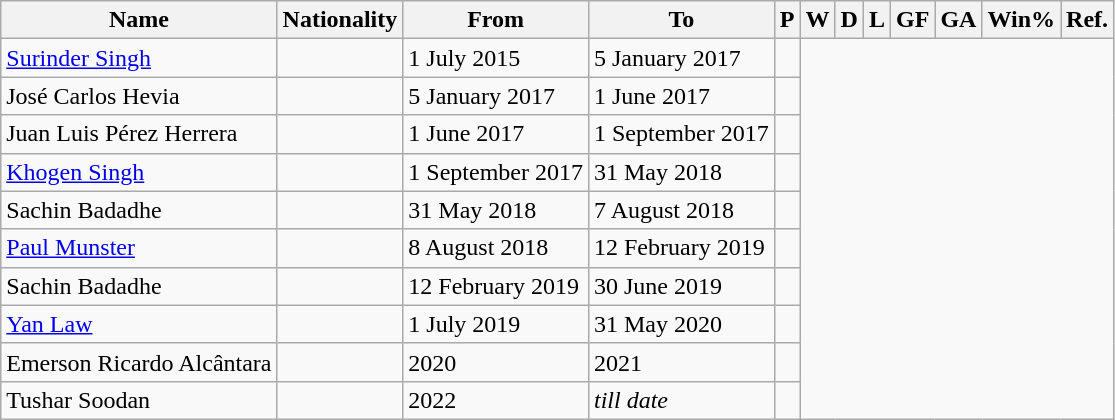<table class="wikitable plainrowheaders sortable" style="text-align:center">
<tr>
<th>Name</th>
<th>Nationality</th>
<th>From</th>
<th class="unsortable">To</th>
<th>P</th>
<th>W</th>
<th>D</th>
<th>L</th>
<th>GF</th>
<th>GA</th>
<th>Win%</th>
<th>Ref.</th>
</tr>
<tr>
<td scope=row style=text-align:left><a href='#'>Surinder Singh</a></td>
<td align=left></td>
<td align=left>1 July 2015</td>
<td align=left>5 January 2017<br></td>
<td></td>
</tr>
<tr>
<td scope=row style=text-align:left>José Carlos Hevia</td>
<td align=left></td>
<td align=left>5 January 2017</td>
<td align=left>1 June 2017<br></td>
<td></td>
</tr>
<tr>
<td scope=row style=text-align:left>Juan Luis Pérez Herrera</td>
<td align=left></td>
<td align=left>1 June 2017</td>
<td align=left>1 September 2017<br></td>
<td></td>
</tr>
<tr>
<td scope=row style=text-align:left><a href='#'>Khogen Singh</a></td>
<td align=left></td>
<td align=left>1 September 2017</td>
<td align=left>31 May 2018<br></td>
<td></td>
</tr>
<tr>
<td scope=row style=text-align:left>Sachin Badadhe</td>
<td align=left></td>
<td align=left>31 May 2018</td>
<td align=left>7 August 2018<br></td>
<td></td>
</tr>
<tr>
<td scope=row style=text-align:left><a href='#'>Paul Munster</a></td>
<td align=left></td>
<td align=left>8 August 2018</td>
<td align=left>12 February 2019<br></td>
<td></td>
</tr>
<tr>
<td scope=row style=text-align:left>Sachin Badadhe</td>
<td align=left></td>
<td align=left>12 February 2019</td>
<td align=left>30 June 2019<br></td>
<td></td>
</tr>
<tr>
<td scope=row style=text-align:left><a href='#'>Yan Law</a></td>
<td align=left></td>
<td align=left>1 July 2019</td>
<td align=left>31 May 2020<br></td>
<td></td>
</tr>
<tr>
<td rowspan="1" align="left">Emerson Ricardo Alcântara</td>
<td rowspan="1" align="left"></td>
<td align=left>2020</td>
<td align=left>2021<br></td>
<td></td>
</tr>
<tr>
<td scope=row style=text-align:left>Tushar Soodan</td>
<td align=left></td>
<td align=left>2022</td>
<td align=left><em>till date</em><br></td>
<td></td>
</tr>
</table>
